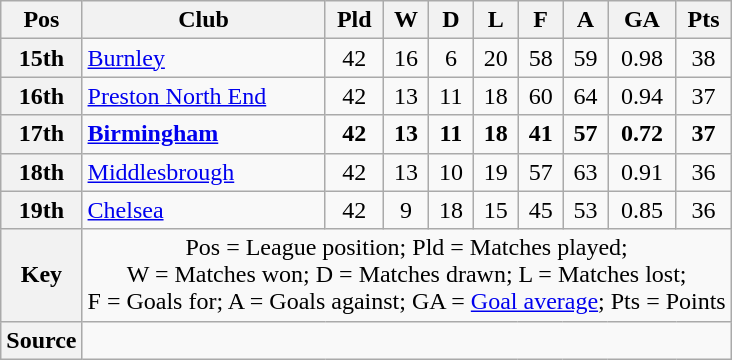<table class="wikitable" style="text-align:center">
<tr>
<th scope="col">Pos</th>
<th scope="col">Club</th>
<th scope="col">Pld</th>
<th scope="col">W</th>
<th scope="col">D</th>
<th scope="col">L</th>
<th scope="col">F</th>
<th scope="col">A</th>
<th scope="col">GA</th>
<th scope="col">Pts</th>
</tr>
<tr>
<th scope="row">15th</th>
<td align="left"><a href='#'>Burnley</a></td>
<td>42</td>
<td>16</td>
<td>6</td>
<td>20</td>
<td>58</td>
<td>59</td>
<td>0.98</td>
<td>38</td>
</tr>
<tr>
<th scope="row">16th</th>
<td align="left"><a href='#'>Preston North End</a></td>
<td>42</td>
<td>13</td>
<td>11</td>
<td>18</td>
<td>60</td>
<td>64</td>
<td>0.94</td>
<td>37</td>
</tr>
<tr style="font-weight:bold">
<th scope="row">17th</th>
<td align="left"><a href='#'>Birmingham</a></td>
<td>42</td>
<td>13</td>
<td>11</td>
<td>18</td>
<td>41</td>
<td>57</td>
<td>0.72</td>
<td>37</td>
</tr>
<tr>
<th scope="row">18th</th>
<td align="left"><a href='#'>Middlesbrough</a></td>
<td>42</td>
<td>13</td>
<td>10</td>
<td>19</td>
<td>57</td>
<td>63</td>
<td>0.91</td>
<td>36</td>
</tr>
<tr>
<th scope="row">19th</th>
<td align="left"><a href='#'>Chelsea</a></td>
<td>42</td>
<td>9</td>
<td>18</td>
<td>15</td>
<td>45</td>
<td>53</td>
<td>0.85</td>
<td>36</td>
</tr>
<tr>
<th scope="row">Key</th>
<td colspan="9">Pos = League position; Pld = Matches played;<br>W = Matches won; D = Matches drawn; L = Matches lost;<br>F = Goals for; A = Goals against; GA = <a href='#'>Goal average</a>; Pts = Points</td>
</tr>
<tr>
<th scope="row">Source</th>
<td colspan="9"></td>
</tr>
</table>
